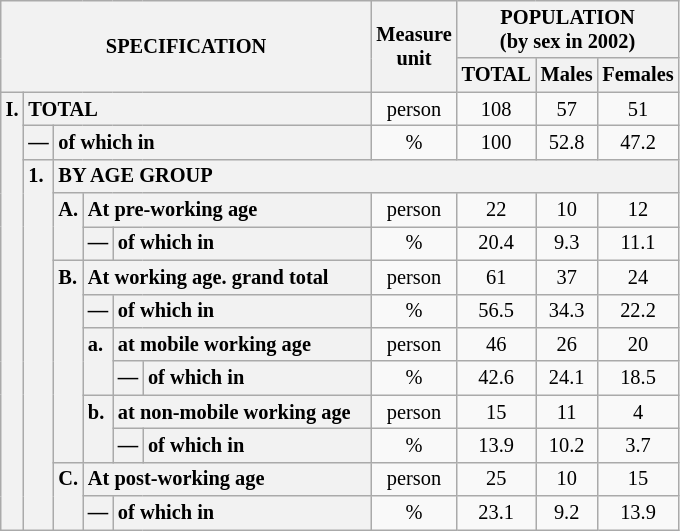<table class="wikitable" style="font-size:85%; text-align:center">
<tr>
<th rowspan="2" colspan="6">SPECIFICATION</th>
<th rowspan="2">Measure<br> unit</th>
<th colspan="3" rowspan="1">POPULATION<br> (by sex in 2002)</th>
</tr>
<tr>
<th>TOTAL</th>
<th>Males</th>
<th>Females</th>
</tr>
<tr>
<th style="text-align:left" valign="top" rowspan="13">I.</th>
<th style="text-align:left" colspan="5">TOTAL</th>
<td>person</td>
<td>108</td>
<td>57</td>
<td>51</td>
</tr>
<tr>
<th style="text-align:left" valign="top">—</th>
<th style="text-align:left" colspan="4">of which in</th>
<td>%</td>
<td>100</td>
<td>52.8</td>
<td>47.2</td>
</tr>
<tr>
<th style="text-align:left" valign="top" rowspan="11">1.</th>
<th style="text-align:left" colspan="19">BY AGE GROUP</th>
</tr>
<tr>
<th style="text-align:left" valign="top" rowspan="2">A.</th>
<th style="text-align:left" colspan="3">At pre-working age</th>
<td>person</td>
<td>22</td>
<td>10</td>
<td>12</td>
</tr>
<tr>
<th style="text-align:left" valign="top">—</th>
<th style="text-align:left" valign="top" colspan="2">of which in</th>
<td>%</td>
<td>20.4</td>
<td>9.3</td>
<td>11.1</td>
</tr>
<tr>
<th style="text-align:left" valign="top" rowspan="6">B.</th>
<th style="text-align:left" colspan="3">At working age. grand total</th>
<td>person</td>
<td>61</td>
<td>37</td>
<td>24</td>
</tr>
<tr>
<th style="text-align:left" valign="top">—</th>
<th style="text-align:left" valign="top" colspan="2">of which in</th>
<td>%</td>
<td>56.5</td>
<td>34.3</td>
<td>22.2</td>
</tr>
<tr>
<th style="text-align:left" valign="top" rowspan="2">a.</th>
<th style="text-align:left" colspan="2">at mobile working age</th>
<td>person</td>
<td>46</td>
<td>26</td>
<td>20</td>
</tr>
<tr>
<th style="text-align:left" valign="top">—</th>
<th style="text-align:left" valign="top" colspan="1">of which in                        </th>
<td>%</td>
<td>42.6</td>
<td>24.1</td>
<td>18.5</td>
</tr>
<tr>
<th style="text-align:left" valign="top" rowspan="2">b.</th>
<th style="text-align:left" colspan="2">at non-mobile working age</th>
<td>person</td>
<td>15</td>
<td>11</td>
<td>4</td>
</tr>
<tr>
<th style="text-align:left" valign="top">—</th>
<th style="text-align:left" valign="top" colspan="1">of which in                        </th>
<td>%</td>
<td>13.9</td>
<td>10.2</td>
<td>3.7</td>
</tr>
<tr>
<th style="text-align:left" valign="top" rowspan="2">C.</th>
<th style="text-align:left" colspan="3">At post-working age</th>
<td>person</td>
<td>25</td>
<td>10</td>
<td>15</td>
</tr>
<tr>
<th style="text-align:left" valign="top">—</th>
<th style="text-align:left" valign="top" colspan="2">of which in</th>
<td>%</td>
<td>23.1</td>
<td>9.2</td>
<td>13.9</td>
</tr>
</table>
